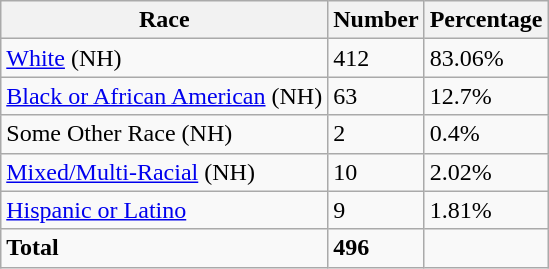<table class="wikitable">
<tr>
<th>Race</th>
<th>Number</th>
<th>Percentage</th>
</tr>
<tr>
<td><a href='#'>White</a> (NH)</td>
<td>412</td>
<td>83.06%</td>
</tr>
<tr>
<td><a href='#'>Black or African American</a> (NH)</td>
<td>63</td>
<td>12.7%</td>
</tr>
<tr>
<td>Some Other Race (NH)</td>
<td>2</td>
<td>0.4%</td>
</tr>
<tr>
<td><a href='#'>Mixed/Multi-Racial</a> (NH)</td>
<td>10</td>
<td>2.02%</td>
</tr>
<tr>
<td><a href='#'>Hispanic or Latino</a></td>
<td>9</td>
<td>1.81%</td>
</tr>
<tr>
<td><strong>Total</strong></td>
<td><strong>496</strong></td>
<td></td>
</tr>
</table>
